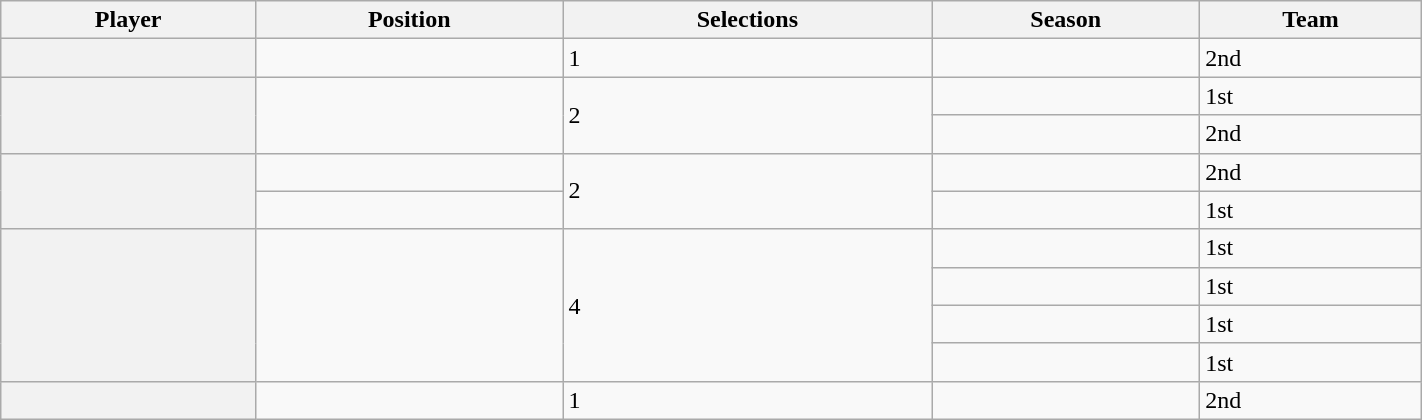<table class="wikitable sortable" width="75%">
<tr>
<th scope="col">Player</th>
<th scope="col">Position</th>
<th scope="col">Selections</th>
<th scope="col">Season</th>
<th scope="col">Team</th>
</tr>
<tr>
<th scope="row"></th>
<td></td>
<td>1</td>
<td></td>
<td>2nd</td>
</tr>
<tr>
<th scope="row" rowspan="2"></th>
<td rowspan="2"></td>
<td rowspan="2">2</td>
<td></td>
<td>1st</td>
</tr>
<tr>
<td></td>
<td>2nd</td>
</tr>
<tr>
<th scope="row" rowspan="2"></th>
<td></td>
<td rowspan="2">2</td>
<td></td>
<td>2nd</td>
</tr>
<tr>
<td></td>
<td></td>
<td>1st</td>
</tr>
<tr>
<th scope="row" rowspan="4"></th>
<td rowspan="4"></td>
<td rowspan="4">4</td>
<td></td>
<td>1st</td>
</tr>
<tr>
<td></td>
<td>1st</td>
</tr>
<tr>
<td></td>
<td>1st</td>
</tr>
<tr>
<td></td>
<td>1st</td>
</tr>
<tr>
<th scope="row"></th>
<td></td>
<td>1</td>
<td></td>
<td>2nd</td>
</tr>
</table>
